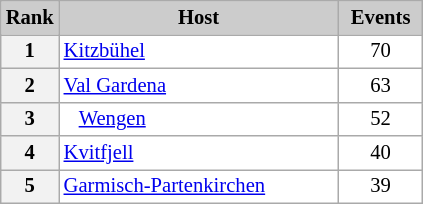<table class="wikitable plainrowheaders" style="background:#fff; font-size:86%; line-height:16px; border:grey solid 1px; border-collapse:collapse">
<tr>
<th style="background-color: #ccc;" width="30">Rank</th>
<th style="background-color: #ccc;" width="180">Host</th>
<th style="background:#ccc; width:20%">Events</th>
</tr>
<tr>
<th>1</th>
<td align=left> <a href='#'>Kitzbühel</a></td>
<td align=center>70</td>
</tr>
<tr>
<th>2</th>
<td align=left> <a href='#'>Val Gardena</a></td>
<td align=center>63</td>
</tr>
<tr>
<th>3</th>
<td align=left>   <a href='#'>Wengen</a></td>
<td align=center>52</td>
</tr>
<tr>
<th>4</th>
<td align=left> <a href='#'>Kvitfjell</a></td>
<td align=center>40</td>
</tr>
<tr>
<th>5</th>
<td align=left> <a href='#'>Garmisch-Partenkirchen</a></td>
<td align=center>39</td>
</tr>
</table>
